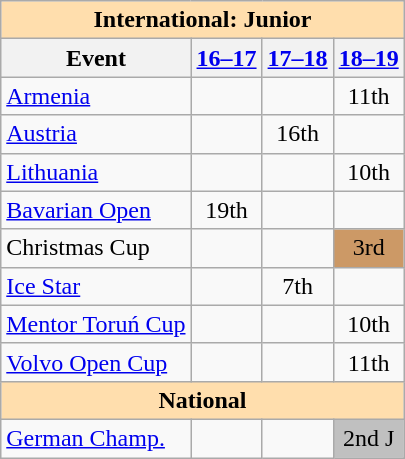<table class="wikitable" style="text-align:center">
<tr>
<th colspan="4" style="background-color: #ffdead; " align="center">International: Junior</th>
</tr>
<tr>
<th>Event</th>
<th><a href='#'>16–17</a></th>
<th><a href='#'>17–18</a></th>
<th><a href='#'>18–19</a></th>
</tr>
<tr>
<td align=left> <a href='#'>Armenia</a></td>
<td></td>
<td></td>
<td>11th</td>
</tr>
<tr>
<td align=left> <a href='#'>Austria</a></td>
<td></td>
<td>16th</td>
<td></td>
</tr>
<tr>
<td align=left> <a href='#'>Lithuania</a></td>
<td></td>
<td></td>
<td>10th</td>
</tr>
<tr>
<td align=left><a href='#'>Bavarian Open</a></td>
<td>19th</td>
<td></td>
<td></td>
</tr>
<tr>
<td align=left>Christmas Cup</td>
<td></td>
<td></td>
<td bgcolor=cc9966>3rd</td>
</tr>
<tr>
<td align=left><a href='#'>Ice Star</a></td>
<td></td>
<td>7th</td>
<td></td>
</tr>
<tr>
<td align=left><a href='#'>Mentor Toruń Cup</a></td>
<td></td>
<td></td>
<td>10th</td>
</tr>
<tr>
<td align=left><a href='#'>Volvo Open Cup</a></td>
<td></td>
<td></td>
<td>11th</td>
</tr>
<tr>
<th colspan="4" style="background-color: #ffdead; " align="center">National</th>
</tr>
<tr>
<td align=left><a href='#'>German Champ.</a></td>
<td></td>
<td></td>
<td bgcolor=silver>2nd J</td>
</tr>
</table>
